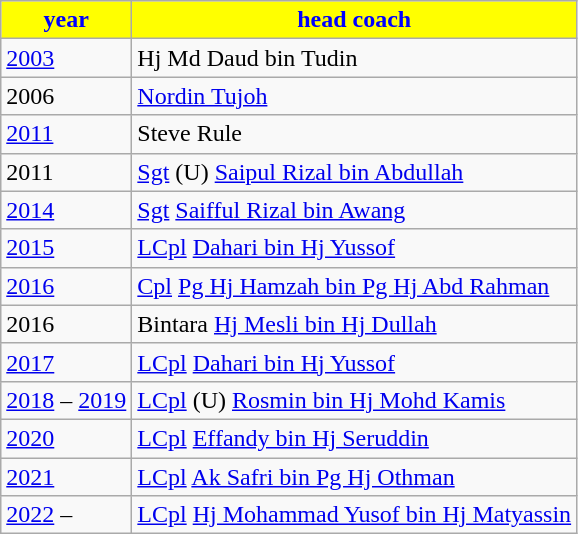<table class="wikitable sortable">
<tr>
<th style="background:yellow; color:blue">year</th>
<th style="background:yellow; color:blue">head coach</th>
</tr>
<tr>
<td><a href='#'>2003</a></td>
<td>Hj Md Daud bin Tudin</td>
</tr>
<tr>
<td>2006</td>
<td><a href='#'>Nordin Tujoh</a></td>
</tr>
<tr>
<td><a href='#'>2011</a></td>
<td>Steve Rule</td>
</tr>
<tr>
<td>2011</td>
<td><a href='#'>Sgt</a> (U) <a href='#'>Saipul Rizal bin Abdullah</a></td>
</tr>
<tr>
<td><a href='#'>2014</a></td>
<td><a href='#'>Sgt</a> <a href='#'>Saifful Rizal bin Awang</a></td>
</tr>
<tr>
<td><a href='#'>2015</a></td>
<td><a href='#'>LCpl</a> <a href='#'>Dahari bin Hj Yussof</a></td>
</tr>
<tr>
<td><a href='#'>2016</a></td>
<td><a href='#'>Cpl</a> <a href='#'>Pg Hj Hamzah bin Pg Hj Abd Rahman</a></td>
</tr>
<tr>
<td>2016</td>
<td>Bintara <a href='#'>Hj Mesli bin Hj Dullah</a></td>
</tr>
<tr>
<td><a href='#'>2017</a></td>
<td><a href='#'>LCpl</a> <a href='#'>Dahari bin Hj Yussof</a></td>
</tr>
<tr>
<td><a href='#'>2018</a> – <a href='#'>2019</a></td>
<td><a href='#'>LCpl</a> (U) <a href='#'>Rosmin bin Hj Mohd Kamis</a></td>
</tr>
<tr>
<td><a href='#'>2020</a></td>
<td><a href='#'>LCpl</a> <a href='#'>Effandy bin Hj Seruddin</a></td>
</tr>
<tr>
<td><a href='#'>2021</a></td>
<td><a href='#'>LCpl</a> <a href='#'>Ak Safri bin Pg Hj Othman</a></td>
</tr>
<tr>
<td><a href='#'>2022</a> –</td>
<td><a href='#'>LCpl</a> <a href='#'>Hj Mohammad Yusof bin Hj Matyassin</a></td>
</tr>
</table>
